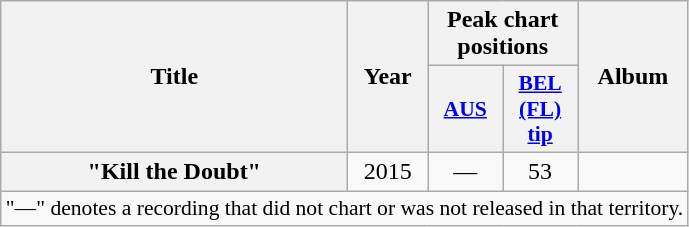<table class="wikitable plainrowheaders" style="text-align:center;" border="1">
<tr>
<th scope="col" rowspan="2" style="width:14em;">Title</th>
<th scope="col" rowspan="2">Year</th>
<th scope="col" colspan="2">Peak chart positions</th>
<th scope="col" rowspan="2">Album</th>
</tr>
<tr>
<th scope="col" style="width:3em;font-size:90%;"><a href='#'>AUS</a><br></th>
<th scope="col" style="width:3em;font-size:90%;"><a href='#'>BEL<br>(FL)<br>tip</a><br></th>
</tr>
<tr>
<th scope="row">"Kill the Doubt"<br></th>
<td>2015</td>
<td>—</td>
<td>53</td>
<td></td>
</tr>
<tr>
<td colspan="7" style="font-size:90%">"—" denotes a recording that did not chart or was not released in that territory.</td>
</tr>
</table>
